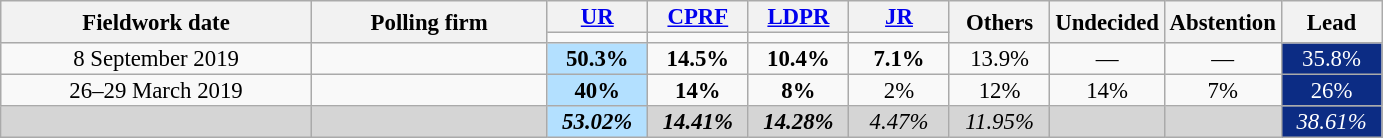<table class=wikitable style="font-size:95%; line-height:14px; text-align:center">
<tr>
<th style=width:200px; rowspan=2>Fieldwork date</th>
<th style=width:150px; rowspan=2>Polling firm</th>
<th style="width:60px;"><a href='#'>UR</a></th>
<th style="width:60px;"><a href='#'>CPRF</a></th>
<th style="width:60px;"><a href='#'>LDPR</a></th>
<th style="width:60px;"><a href='#'>JR</a></th>
<th style="width:60px;" rowspan=2>Others</th>
<th style="width:60px;" rowspan=2>Undecided</th>
<th style="width:60px;" rowspan=2>Abstention</th>
<th style="width:60px;" rowspan="2">Lead</th>
</tr>
<tr>
<td bgcolor=></td>
<td bgcolor=></td>
<td bgcolor=></td>
<td bgcolor=></td>
</tr>
<tr>
<td>8 September 2019</td>
<td> </td>
<td style="background:#B3E0FF"><strong>50.3%</strong></td>
<td><strong>14.5%</strong></td>
<td><strong>10.4%</strong></td>
<td><strong>7.1%</strong></td>
<td>13.9%</td>
<td>—</td>
<td>—</td>
<td style="background:#0C2C84; color:white;">35.8%</td>
</tr>
<tr>
<td>26–29 March 2019</td>
<td></td>
<td style="background:#B3E0FF"><strong>40%</strong></td>
<td><strong>14%</strong></td>
<td><strong>8%</strong></td>
<td>2%</td>
<td>12%</td>
<td>14%</td>
<td>7%</td>
<td style="background:#0C2C84; color:white;">26%</td>
</tr>
<tr>
<td style="background:#D5D5D5"></td>
<td style="background:#D5D5D5"></td>
<td style="background:#B3E0FF"><strong><em>53.02%</em></strong></td>
<td style="background:#D5D5D5"><strong><em>14.41%</em></strong></td>
<td style="background:#D5D5D5"><strong><em>14.28%</em></strong></td>
<td style="background:#D5D5D5"><em>4.47%</em></td>
<td style="background:#D5D5D5"><em>11.95%</em></td>
<td style="background:#D5D5D5"></td>
<td style="background:#D5D5D5"></td>
<td style="background:#0C2C84; color:white;"><em>38.61%</em></td>
</tr>
</table>
